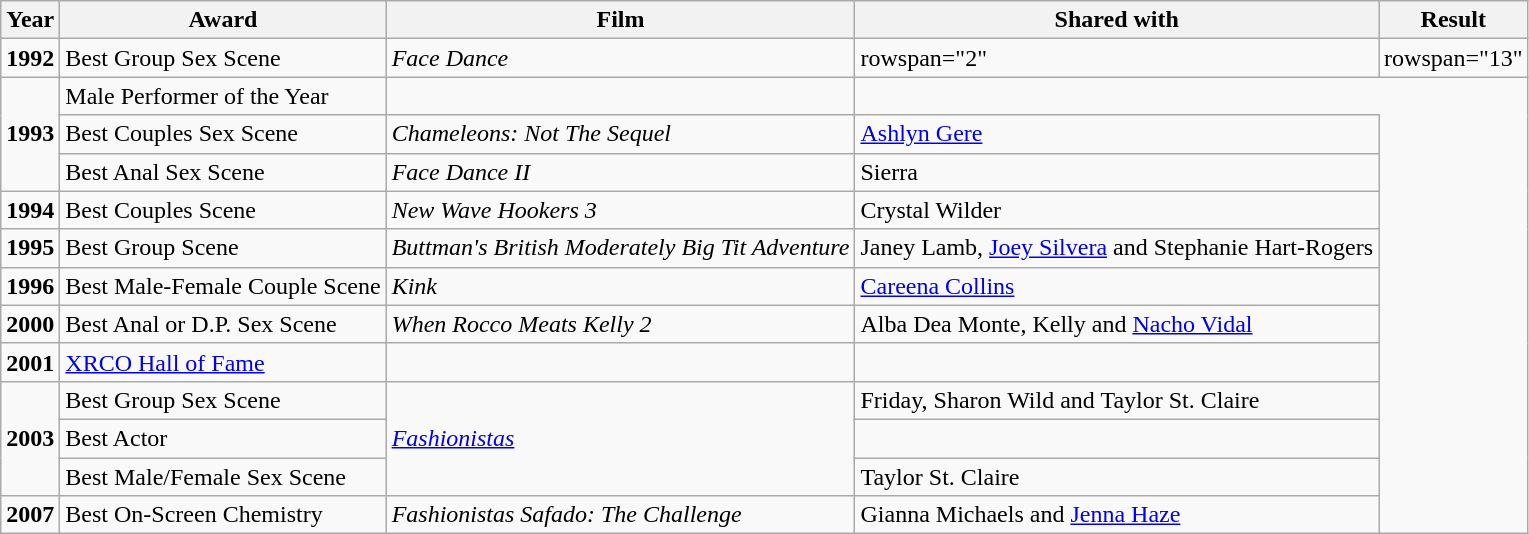<table class="wikitable">
<tr>
<th>Year</th>
<th>Award</th>
<th>Film</th>
<th>Shared with</th>
<th>Result</th>
</tr>
<tr>
<td><strong>1992</strong></td>
<td>Best Group Sex Scene</td>
<td><em>Face Dance</em></td>
<td>rowspan="2" </td>
<td>rowspan="13" </td>
</tr>
<tr>
<td rowspan="3"><strong>1993</strong></td>
<td>Male Performer of the Year</td>
<td></td>
</tr>
<tr>
<td>Best Couples Sex Scene</td>
<td><em>Chameleons: Not The Sequel</em></td>
<td><a href='#'>Ashlyn Gere</a></td>
</tr>
<tr>
<td>Best Anal Sex Scene</td>
<td><em>Face Dance II</em></td>
<td>Sierra</td>
</tr>
<tr>
<td><strong>1994</strong></td>
<td>Best Couples Scene</td>
<td><em>New Wave Hookers 3</em></td>
<td>Crystal Wilder</td>
</tr>
<tr>
<td><strong>1995</strong></td>
<td>Best Group Scene</td>
<td><em>Buttman's British Moderately Big Tit Adventure</em></td>
<td>Janey Lamb, <a href='#'>Joey Silvera</a> and Stephanie Hart-Rogers</td>
</tr>
<tr>
<td><strong>1996</strong></td>
<td>Best Male-Female Couple Scene</td>
<td><em>Kink</em></td>
<td><a href='#'>Careena Collins</a></td>
</tr>
<tr>
<td><strong>2000</strong></td>
<td>Best Anal or D.P. Sex Scene</td>
<td><em>When Rocco Meats Kelly 2</em></td>
<td>Alba Dea Monte, Kelly and <a href='#'>Nacho Vidal</a></td>
</tr>
<tr>
<td><strong>2001</strong></td>
<td><a href='#'>XRCO Hall of Fame</a></td>
<td></td>
<td></td>
</tr>
<tr>
<td rowspan="3"><strong>2003</strong></td>
<td>Best Group Sex Scene</td>
<td rowspan="3"><em><a href='#'>Fashionistas</a></em></td>
<td>Friday, Sharon Wild and Taylor St. Claire</td>
</tr>
<tr>
<td>Best Actor</td>
<td></td>
</tr>
<tr>
<td>Best Male/Female Sex Scene</td>
<td>Taylor St. Claire</td>
</tr>
<tr>
<td><strong>2007</strong></td>
<td>Best On-Screen Chemistry</td>
<td><em>Fashionistas Safado: The Challenge</em></td>
<td>Gianna Michaels and <a href='#'>Jenna Haze</a></td>
</tr>
</table>
